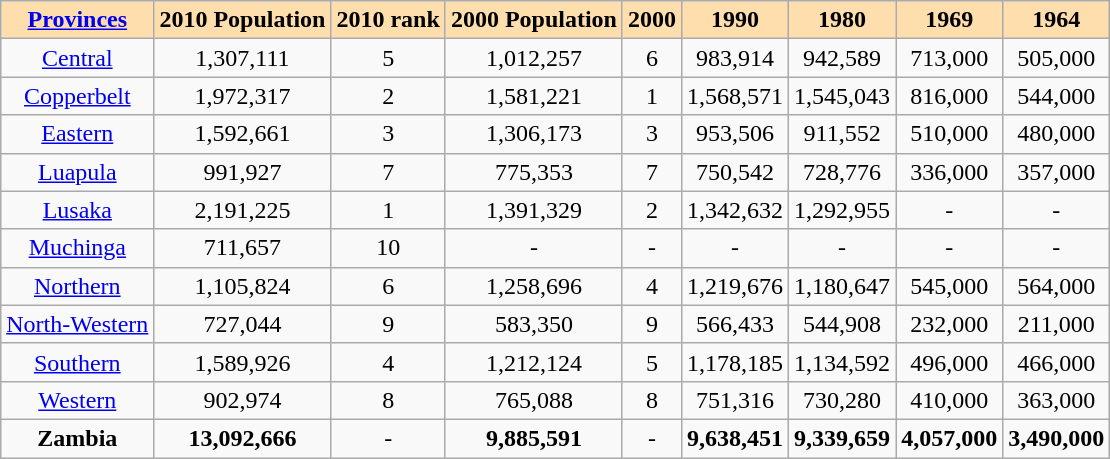<table class="wikitable sortable collapsible" style="text-align: center;">
<tr>
<th style="background:navajowhite;"><a href='#'>Provinces</a></th>
<th style="background:navajowhite;">2010 Population</th>
<th style="background:navajowhite;">2010 rank</th>
<th style="background:navajowhite;">2000 Population</th>
<th style="background:navajowhite;">2000</th>
<th style="background:navajowhite;">1990</th>
<th style="background:navajowhite;">1980</th>
<th style="background:navajowhite;">1969</th>
<th style="background:navajowhite;">1964</th>
</tr>
<tr>
<td><a href='#'>Central</a></td>
<td>1,307,111</td>
<td>5</td>
<td>1,012,257</td>
<td>6</td>
<td>983,914</td>
<td>942,589</td>
<td>713,000</td>
<td>505,000</td>
</tr>
<tr>
<td><a href='#'>Copperbelt</a></td>
<td>1,972,317</td>
<td>2</td>
<td>1,581,221</td>
<td>1</td>
<td>1,568,571</td>
<td>1,545,043</td>
<td>816,000</td>
<td>544,000</td>
</tr>
<tr>
<td><a href='#'>Eastern</a></td>
<td>1,592,661</td>
<td>3</td>
<td>1,306,173</td>
<td>3</td>
<td>953,506</td>
<td>911,552</td>
<td>510,000</td>
<td>480,000</td>
</tr>
<tr>
<td><a href='#'>Luapula</a></td>
<td>991,927</td>
<td>7</td>
<td>775,353</td>
<td>7</td>
<td>750,542</td>
<td>728,776</td>
<td>336,000</td>
<td>357,000</td>
</tr>
<tr>
<td><a href='#'>Lusaka</a></td>
<td>2,191,225</td>
<td>1</td>
<td>1,391,329</td>
<td>2</td>
<td>1,342,632</td>
<td>1,292,955</td>
<td>-</td>
<td>-</td>
</tr>
<tr>
<td><a href='#'>Muchinga</a></td>
<td>711,657</td>
<td>10</td>
<td>-</td>
<td>-</td>
<td>-</td>
<td>-</td>
<td>-</td>
<td>-</td>
</tr>
<tr>
<td><a href='#'>Northern</a></td>
<td>1,105,824</td>
<td>6</td>
<td>1,258,696</td>
<td>4</td>
<td>1,219,676</td>
<td>1,180,647</td>
<td>545,000</td>
<td>564,000</td>
</tr>
<tr>
<td><a href='#'>North-Western</a></td>
<td>727,044</td>
<td>9</td>
<td>583,350</td>
<td>9</td>
<td>566,433</td>
<td>544,908</td>
<td>232,000</td>
<td>211,000</td>
</tr>
<tr>
<td><a href='#'>Southern</a></td>
<td>1,589,926</td>
<td>4</td>
<td>1,212,124</td>
<td>5</td>
<td>1,178,185</td>
<td>1,134,592</td>
<td>496,000</td>
<td>466,000</td>
</tr>
<tr>
<td><a href='#'>Western</a></td>
<td>902,974</td>
<td>8</td>
<td>765,088</td>
<td>8</td>
<td>751,316</td>
<td>730,280</td>
<td>410,000</td>
<td>363,000</td>
</tr>
<tr>
<td><strong>Zambia</strong></td>
<td><strong>13,092,666</strong></td>
<td>-</td>
<td><strong>9,885,591</strong></td>
<td>-</td>
<td><strong>9,638,451</strong></td>
<td><strong>9,339,659</strong></td>
<td><strong>4,057,000</strong></td>
<td><strong>3,490,000</strong></td>
</tr>
</table>
